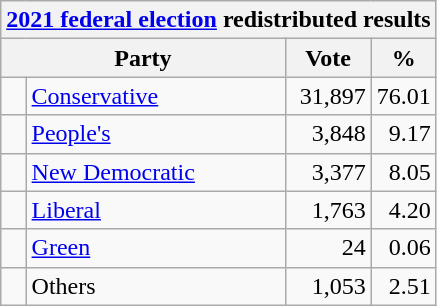<table class="wikitable">
<tr>
<th colspan="4"><a href='#'>2021 federal election</a> redistributed results</th>
</tr>
<tr>
<th bgcolor="#DDDDFF" width="130px" colspan="2">Party</th>
<th bgcolor="#DDDDFF" width="50px">Vote</th>
<th bgcolor="#DDDDFF" width="30px">%</th>
</tr>
<tr>
<td> </td>
<td><a href='#'>Conservative</a></td>
<td align=right>31,897</td>
<td align=right>76.01</td>
</tr>
<tr>
<td> </td>
<td><a href='#'>People's</a></td>
<td align=right>3,848</td>
<td align=right>9.17</td>
</tr>
<tr>
<td> </td>
<td><a href='#'>New Democratic</a></td>
<td align=right>3,377</td>
<td align=right>8.05</td>
</tr>
<tr>
<td> </td>
<td><a href='#'>Liberal</a></td>
<td align=right>1,763</td>
<td align=right>4.20</td>
</tr>
<tr>
<td> </td>
<td><a href='#'>Green</a></td>
<td align=right>24</td>
<td align=right>0.06</td>
</tr>
<tr>
<td> </td>
<td>Others</td>
<td align=right>1,053</td>
<td align=right>2.51</td>
</tr>
</table>
